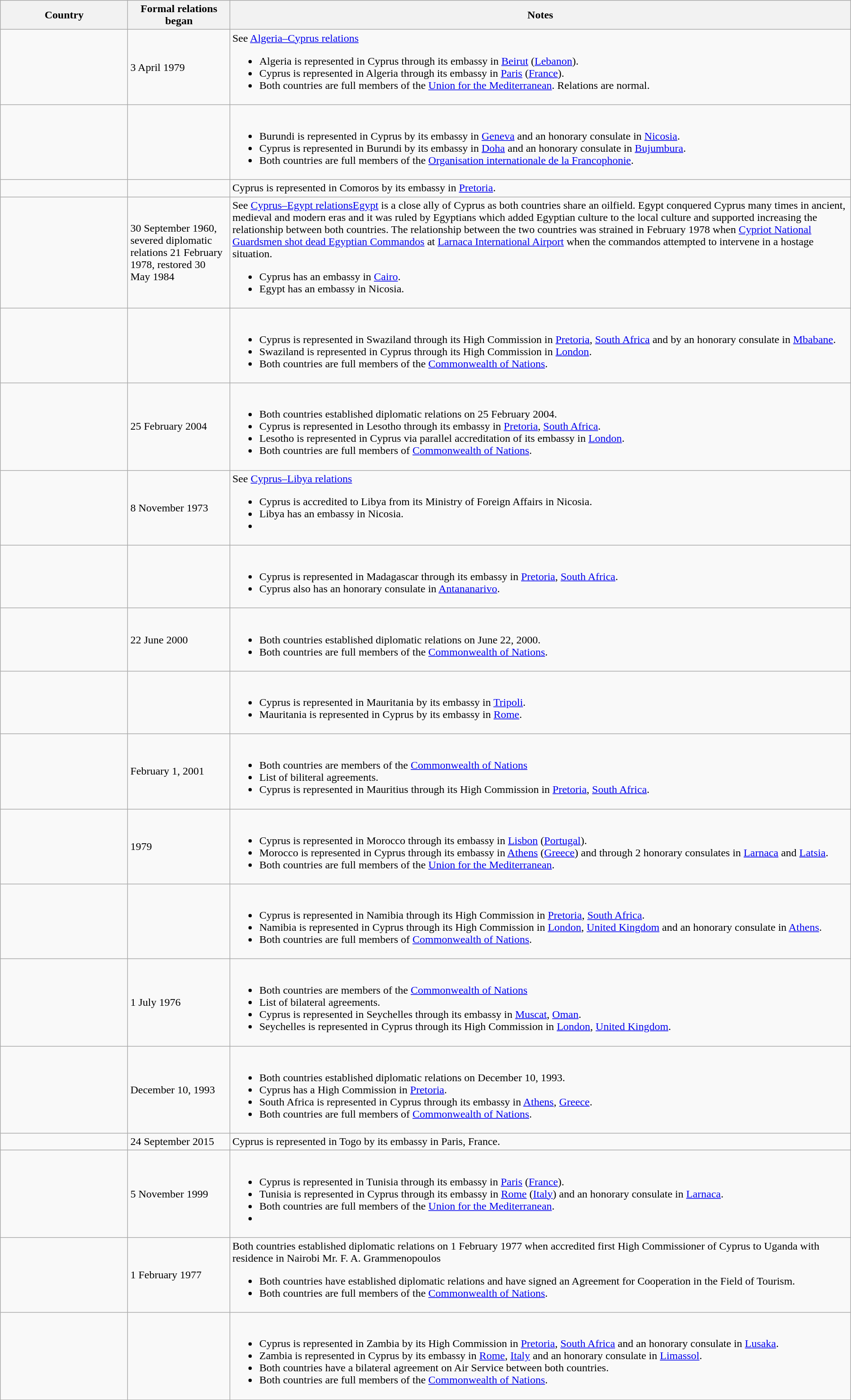<table class="wikitable sortable" border="1" style="width:100%; margin:auto;">
<tr>
<th width="15%">Country</th>
<th width="12%">Formal relations began</th>
<th>Notes</th>
</tr>
<tr -valign="top">
<td></td>
<td>3 April 1979</td>
<td>See <a href='#'>Algeria–Cyprus relations</a><br><ul><li>Algeria is represented in Cyprus through its embassy in <a href='#'>Beirut</a> (<a href='#'>Lebanon</a>).</li><li>Cyprus is represented in Algeria through its embassy in <a href='#'>Paris</a> (<a href='#'>France</a>).</li><li>Both countries are full members of the <a href='#'>Union for the Mediterranean</a>. Relations are normal.</li></ul></td>
</tr>
<tr -valign="top">
<td></td>
<td></td>
<td><br><ul><li>Burundi is represented in Cyprus by its embassy in <a href='#'>Geneva</a> and an honorary consulate in <a href='#'>Nicosia</a>.</li><li>Cyprus is represented in Burundi by its embassy in <a href='#'>Doha</a> and an honorary consulate in <a href='#'>Bujumbura</a>.</li><li>Both countries are full members of the <a href='#'>Organisation internationale de la Francophonie</a>.</li></ul></td>
</tr>
<tr -valign="top">
<td></td>
<td></td>
<td>Cyprus is represented in Comoros by its embassy in <a href='#'>Pretoria</a>.</td>
</tr>
<tr -valign="top">
<td></td>
<td>30 September 1960, severed diplomatic relations 21 February 1978, restored 30 May 1984</td>
<td>See <a href='#'>Cyprus–Egypt relations</a><a href='#'>Egypt</a> is a close ally of Cyprus as both countries share an oilfield. Egypt conquered Cyprus many times in ancient, medieval and modern eras and it was ruled by Egyptians which added Egyptian culture to the local culture and supported increasing the relationship between both countries. The relationship between the two countries was strained in February 1978 when <a href='#'>Cypriot National Guardsmen shot dead Egyptian Commandos</a> at <a href='#'>Larnaca International Airport</a> when the commandos attempted to intervene in a hostage situation.<br><ul><li>Cyprus has an embassy in <a href='#'>Cairo</a>.</li><li>Egypt has an embassy in Nicosia.</li></ul></td>
</tr>
<tr -valign="top">
<td></td>
<td></td>
<td><br><ul><li>Cyprus is represented in Swaziland through its High Commission in <a href='#'>Pretoria</a>, <a href='#'>South Africa</a> and by an honorary consulate in <a href='#'>Mbabane</a>.</li><li>Swaziland is represented in Cyprus through its High Commission in <a href='#'>London</a>.</li><li>Both countries are full members of the <a href='#'>Commonwealth of Nations</a>.</li></ul></td>
</tr>
<tr -valign="top">
<td></td>
<td>25 February 2004</td>
<td><br><ul><li>Both countries established diplomatic relations on 25 February 2004.</li><li>Cyprus is represented in Lesotho through its embassy in <a href='#'>Pretoria</a>, <a href='#'>South Africa</a>.</li><li>Lesotho is represented in Cyprus via parallel accreditation of its embassy in <a href='#'>London</a>.</li><li>Both countries are full members of <a href='#'>Commonwealth of Nations</a>.</li></ul></td>
</tr>
<tr -valign="top">
<td></td>
<td>8 November 1973</td>
<td>See <a href='#'>Cyprus–Libya relations</a><br><ul><li>Cyprus is accredited to Libya from its Ministry of Foreign Affairs in Nicosia.</li><li>Libya has an embassy in Nicosia.</li><li></li></ul></td>
</tr>
<tr -valign="top">
<td></td>
<td></td>
<td><br><ul><li>Cyprus is represented in Madagascar through its embassy in <a href='#'>Pretoria</a>, <a href='#'>South Africa</a>.</li><li>Cyprus also has an honorary consulate in <a href='#'>Antananarivo</a>.</li></ul></td>
</tr>
<tr -valign="top">
<td></td>
<td>22 June 2000</td>
<td><br><ul><li>Both countries established diplomatic relations on June 22, 2000.</li><li>Both countries are full members of the <a href='#'>Commonwealth of Nations</a>.</li></ul></td>
</tr>
<tr -valign="top">
<td></td>
<td></td>
<td><br><ul><li>Cyprus is represented in Mauritania by its embassy in <a href='#'>Tripoli</a>.</li><li>Mauritania is represented in Cyprus by its embassy in <a href='#'>Rome</a>.</li></ul></td>
</tr>
<tr -valign="top">
<td></td>
<td> February 1, 2001</td>
<td><br><ul><li>Both countries are members of the <a href='#'>Commonwealth of Nations</a></li><li>List of biliteral agreements.</li><li>Cyprus is represented in Mauritius through its High Commission in <a href='#'>Pretoria</a>, <a href='#'>South Africa</a>.</li></ul></td>
</tr>
<tr -valign="top">
<td></td>
<td>1979</td>
<td><br><ul><li>Cyprus is represented in Morocco through its embassy in <a href='#'>Lisbon</a> (<a href='#'>Portugal</a>).</li><li>Morocco is represented in Cyprus through its embassy in <a href='#'>Athens</a> (<a href='#'>Greece</a>) and through 2 honorary consulates in <a href='#'>Larnaca</a> and <a href='#'>Latsia</a>.</li><li>Both countries are full members of the <a href='#'>Union for the Mediterranean</a>.</li></ul></td>
</tr>
<tr -valign="top">
<td></td>
<td></td>
<td><br><ul><li>Cyprus is represented in Namibia through its High Commission in <a href='#'>Pretoria</a>, <a href='#'>South Africa</a>.</li><li>Namibia is represented in Cyprus through its High Commission in <a href='#'>London</a>, <a href='#'>United Kingdom</a> and an honorary consulate in <a href='#'>Athens</a>.</li><li>Both countries are full members of <a href='#'>Commonwealth of Nations</a>.</li></ul></td>
</tr>
<tr -valign="top">
<td></td>
<td>1 July 1976</td>
<td><br><ul><li>Both countries are members of the <a href='#'>Commonwealth of Nations</a></li><li>List of bilateral agreements.</li><li>Cyprus is represented in Seychelles through its embassy in <a href='#'>Muscat</a>, <a href='#'>Oman</a>.</li><li>Seychelles is represented in Cyprus through its High Commission in <a href='#'>London</a>, <a href='#'>United Kingdom</a>.</li></ul></td>
</tr>
<tr -valign="top">
<td></td>
<td> December 10, 1993</td>
<td><br><ul><li>Both countries established diplomatic relations on December 10, 1993.</li><li>Cyprus has a High Commission in <a href='#'>Pretoria</a>.</li><li>South Africa is represented in Cyprus through its embassy in <a href='#'>Athens</a>, <a href='#'>Greece</a>.</li><li>Both countries are full members of <a href='#'>Commonwealth of Nations</a>.</li></ul></td>
</tr>
<tr -valign="top">
<td></td>
<td>24 September 2015</td>
<td>Cyprus is represented in Togo by its embassy in Paris, France.</td>
</tr>
<tr -valign="top">
<td></td>
<td>5 November 1999</td>
<td><br><ul><li>Cyprus is represented in Tunisia through its embassy in <a href='#'>Paris</a> (<a href='#'>France</a>).</li><li>Tunisia is represented in Cyprus through its embassy in <a href='#'>Rome</a> (<a href='#'>Italy</a>) and an honorary consulate in <a href='#'>Larnaca</a>.</li><li>Both countries are full members of the <a href='#'>Union for the Mediterranean</a>.</li><li></li></ul></td>
</tr>
<tr -valign="top">
<td></td>
<td>1 February 1977</td>
<td>Both countries established diplomatic relations on 1 February 1977 when accredited first  High Commissioner of Cyprus to Uganda with residence in Nairobi Mr. F. A. Grammenopoulos<br><ul><li>Both countries have established diplomatic relations and have signed an Agreement for Cooperation in the Field of Tourism.</li><li>Both countries are full members of the <a href='#'>Commonwealth of Nations</a>.</li></ul></td>
</tr>
<tr -valign="top">
<td></td>
<td></td>
<td><br><ul><li>Cyprus is represented in Zambia by its High Commission in <a href='#'>Pretoria</a>, <a href='#'>South Africa</a> and an honorary consulate in <a href='#'>Lusaka</a>.</li><li>Zambia is represented in Cyprus by its embassy in <a href='#'>Rome</a>, <a href='#'>Italy</a> and an honorary consulate in <a href='#'>Limassol</a>.</li><li>Both countries have a bilateral agreement on Air Service between both countries.</li><li>Both countries are full members of the <a href='#'>Commonwealth of Nations</a>.</li></ul></td>
</tr>
</table>
